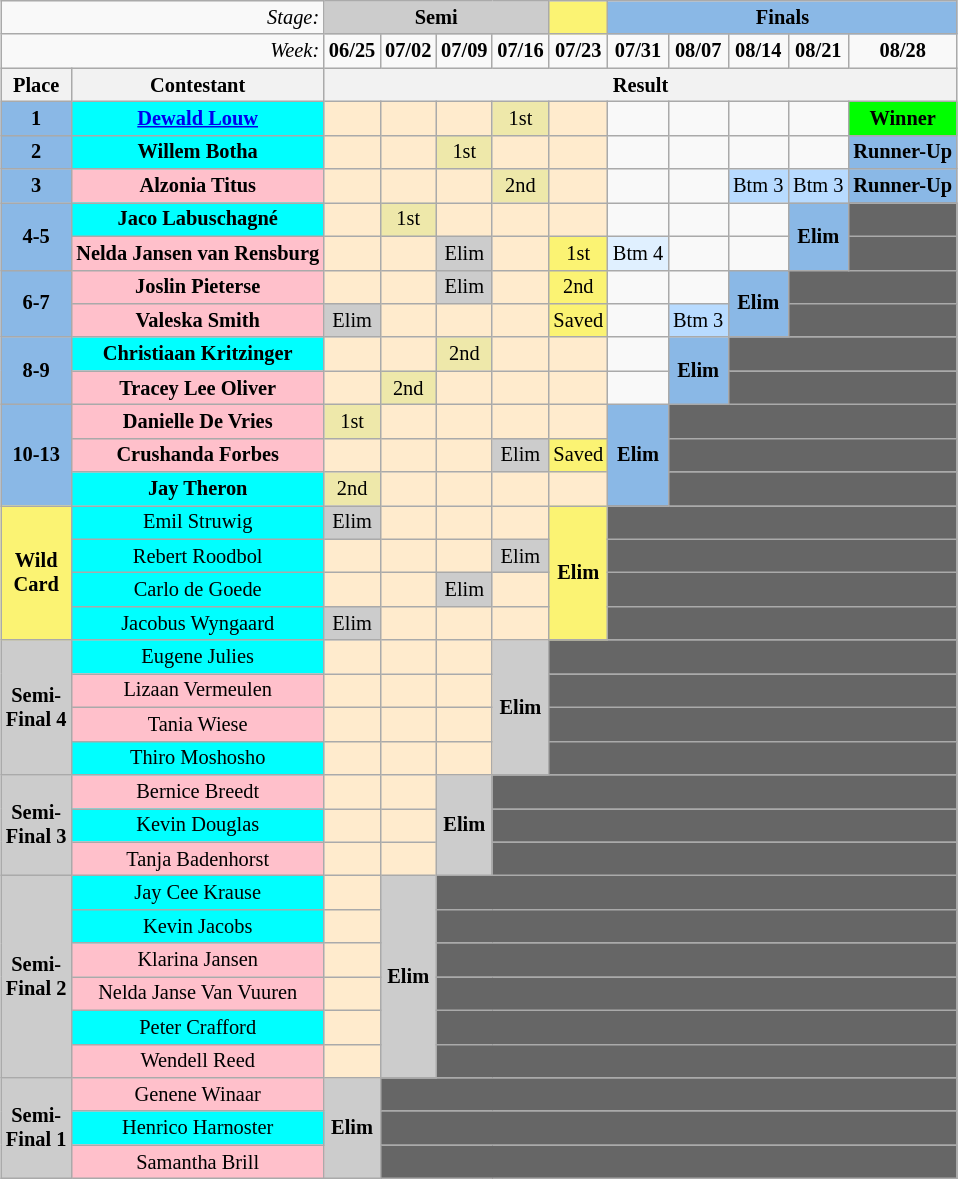<table class="wikitable" style="text-align:center; font-size:85%; margin:1em auto;">
<tr>
<td style="text-align:right;" colspan="2"><em>Stage:</em></td>
<td style="background:#ccc;" colspan="4"><strong>Semi</strong></td>
<td style="background:#fbf373; text-align:center;"></td>
<td style="background:#8ab8e6;" colspan="5"><strong>Finals</strong></td>
</tr>
<tr>
<td style="text-align:right;" colspan="2"><em>Week:</em></td>
<td><strong>06/25</strong></td>
<td><strong>07/02</strong></td>
<td><strong>07/09</strong></td>
<td><strong>07/16</strong></td>
<td><strong>07/23</strong></td>
<td><strong>07/31</strong></td>
<td><strong>08/07</strong></td>
<td><strong>08/14</strong></td>
<td><strong>08/21</strong></td>
<td><strong>08/28</strong></td>
</tr>
<tr>
<th>Place</th>
<th>Contestant</th>
<th style="text-align:center;" colspan="10">Result</th>
</tr>
<tr>
<td style="background:#8ab8e6;"><strong>1</strong></td>
<td style="background:cyan;"><strong><a href='#'>Dewald Louw</a></strong></td>
<td style="background:#ffebcd;"></td>
<td style="background:#ffebcd;"></td>
<td style="background:#ffebcd;"></td>
<td style="background:palegoldenrod; text-align:center;">1st</td>
<td style="background:#ffebcd;"></td>
<td></td>
<td></td>
<td></td>
<td></td>
<td style="background:Lime; text-align:center;"><strong>Winner</strong></td>
</tr>
<tr>
<td style="background:#8ab8e6;"><strong>2</strong></td>
<td style="background:cyan;"><strong>Willem Botha</strong></td>
<td style="background:#ffebcd;"></td>
<td style="background:#ffebcd;"></td>
<td style="background:palegoldenrod; text-align:center;">1st</td>
<td style="background:#ffebcd;"></td>
<td style="background:#ffebcd;"></td>
<td></td>
<td></td>
<td></td>
<td></td>
<td style="background:#8ab8e6;"><strong>Runner-Up</strong></td>
</tr>
<tr>
<td style="background:#8ab8e6;"><strong>3</strong></td>
<td style="background:pink;"><strong>Alzonia Titus</strong></td>
<td style="background:#ffebcd;"></td>
<td style="background:#ffebcd;"></td>
<td style="background:#ffebcd;"></td>
<td style="background:palegoldenrod; text-align:center;">2nd</td>
<td style="background:#ffebcd;"></td>
<td></td>
<td></td>
<td style="background:#b8dbff;">Btm 3</td>
<td style="background:#b8dbff;">Btm 3</td>
<td style="background:#8ab8e6;"><strong>Runner-Up</strong></td>
</tr>
<tr>
<td style="background:#8ab8e6;" rowspan="2"><strong>4-5</strong></td>
<td style="background:cyan;"><strong>Jaco Labuschagné</strong></td>
<td style="background:#ffebcd;"></td>
<td style="background:palegoldenrod; text-align:center;">1st</td>
<td style="background:#ffebcd;"></td>
<td style="background:#ffebcd;"></td>
<td style="background:#ffebcd;"></td>
<td></td>
<td></td>
<td></td>
<td style="background:#8ab8e6;" rowspan="2"><strong>Elim</strong></td>
<td style="background:#666;"></td>
</tr>
<tr>
<td style="background:pink;"><strong>Nelda Jansen van Rensburg</strong></td>
<td style="background:#ffebcd;"></td>
<td style="background:#ffebcd;"></td>
<td style="background:#ccc; text-align:center;">Elim</td>
<td style="background:#ffebcd;"></td>
<td style="background:#fbf373; text-align:center;">1st</td>
<td style="background:#e0f0ff;">Btm 4</td>
<td></td>
<td></td>
<td style="background:#666;"></td>
</tr>
<tr>
<td style="background:#8ab8e6;" rowspan="2"><strong>6-7</strong></td>
<td style="background:pink;"><strong>Joslin Pieterse</strong></td>
<td style="background:#ffebcd;"></td>
<td style="background:#ffebcd;"></td>
<td style="background:#ccc; text-align:center;">Elim</td>
<td style="background:#ffebcd;"></td>
<td style="background:#fbf373; text-align:center;">2nd</td>
<td></td>
<td></td>
<td style="background:#8ab8e6;" rowspan="2"><strong>Elim</strong></td>
<td colspan="2" style="background:#666;"></td>
</tr>
<tr>
<td style="background:pink;"><strong>Valeska Smith</strong></td>
<td style="background:#ccc; text-align:center;">Elim</td>
<td style="background:#ffebcd;"></td>
<td style="background:#ffebcd;"></td>
<td style="background:#ffebcd;"></td>
<td style="background:#fbf373; text-align:center;">Saved</td>
<td></td>
<td style="background:#b8dbff;">Btm 3</td>
<td colspan="2" style="background:#666;"></td>
</tr>
<tr>
<td style="background:#8ab8e6;" rowspan="2"><strong>8-9</strong></td>
<td style="background:cyan;"><strong>Christiaan Kritzinger</strong></td>
<td style="background:#ffebcd;"></td>
<td style="background:#ffebcd;"></td>
<td style="background:palegoldenrod; text-align:center;">2nd</td>
<td style="background:#ffebcd;"></td>
<td style="background:#ffebcd;"></td>
<td></td>
<td style="background:#8ab8e6;" rowspan="2"><strong>Elim</strong></td>
<td colspan="3" style="background:#666;"></td>
</tr>
<tr>
<td style="background:pink;"><strong>Tracey Lee Oliver</strong></td>
<td style="background:#ffebcd;"></td>
<td style="background:palegoldenrod; text-align:center;">2nd</td>
<td style="background:#ffebcd;"></td>
<td style="background:#ffebcd;"></td>
<td style="background:#ffebcd;"></td>
<td></td>
<td colspan="3" style="background:#666;"></td>
</tr>
<tr>
<td style="background:#8ab8e6;" rowspan="3"><strong>10-13</strong></td>
<td style="background:pink;"><strong>Danielle De Vries</strong></td>
<td style="background:palegoldenrod; text-align:center;">1st</td>
<td style="background:#ffebcd;"></td>
<td style="background:#ffebcd;"></td>
<td style="background:#ffebcd;"></td>
<td style="background:#ffebcd;"></td>
<td style="background:#8ab8e6;" rowspan="3"><strong>Elim</strong></td>
<td colspan="4" style="background:#666;"></td>
</tr>
<tr>
<td style="background:pink;"><strong>Crushanda Forbes</strong></td>
<td style="background:#ffebcd;"></td>
<td style="background:#ffebcd;"></td>
<td style="background:#ffebcd;"></td>
<td style="background:#ccc; text-align:center;">Elim</td>
<td style="background:#fbf373; text-align:center;">Saved</td>
<td colspan="4" style="background:#666;"></td>
</tr>
<tr>
<td style="background:cyan;"><strong>Jay Theron</strong></td>
<td style="background:palegoldenrod; text-align:center;">2nd</td>
<td style="background:#ffebcd;"></td>
<td style="background:#ffebcd;"></td>
<td style="background:#ffebcd;"></td>
<td style="background:#ffebcd;"></td>
<td colspan="4" style="background:#666;"></td>
</tr>
<tr>
<td style="background:#fbf373; text-align:center;" rowspan="4"><strong>Wild<br>Card</strong></td>
<td style="background:cyan;">Emil Struwig</td>
<td style="background:#ccc; text-align:center;">Elim</td>
<td style="background:#ffebcd;"></td>
<td style="background:#ffebcd;"></td>
<td style="background:#ffebcd;"></td>
<td style="background:#fbf373; text-align:center;" rowspan="4"><strong>Elim</strong></td>
<td colspan="5" style="background:#666;"></td>
</tr>
<tr>
<td style="background:cyan;">Rebert Roodbol</td>
<td style="background:#ffebcd;"></td>
<td style="background:#ffebcd;"></td>
<td style="background:#ffebcd;"></td>
<td style="background:#ccc; text-align:center;">Elim</td>
<td colspan="5" style="background:#666;"></td>
</tr>
<tr>
<td style="background:cyan;">Carlo de Goede</td>
<td style="background:#ffebcd;"></td>
<td style="background:#ffebcd;"></td>
<td style="background:#ccc; text-align:center;">Elim</td>
<td style="background:#ffebcd;"></td>
<td colspan="5" style="background:#666;"></td>
</tr>
<tr>
<td style="background:cyan;">Jacobus Wyngaard</td>
<td style="background:#ccc; text-align:center;">Elim</td>
<td style="background:#ffebcd;"></td>
<td style="background:#ffebcd;"></td>
<td style="background:#ffebcd;"></td>
<td colspan="5" style="background:#666;"></td>
</tr>
<tr>
<td style="background:#ccc; text-align:center;" rowspan="4"><strong>Semi-<br>Final 4</strong></td>
<td style="background:cyan;">Eugene Julies</td>
<td style="background:#ffebcd;"></td>
<td style="background:#ffebcd;"></td>
<td style="background:#ffebcd;"></td>
<td style="background:#ccc; text-align:center;" rowspan="4"><strong>Elim</strong></td>
<td colspan="6" style="background:#666;"></td>
</tr>
<tr>
<td style="background:pink;">Lizaan Vermeulen</td>
<td style="background:#ffebcd;"></td>
<td style="background:#ffebcd;"></td>
<td style="background:#ffebcd;"></td>
<td colspan="6" style="background:#666;"></td>
</tr>
<tr>
<td style="background:pink;">Tania Wiese</td>
<td style="background:#ffebcd;"></td>
<td style="background:#ffebcd;"></td>
<td style="background:#ffebcd;"></td>
<td colspan="6" style="background:#666;"></td>
</tr>
<tr>
<td style="background:cyan;">Thiro Moshosho</td>
<td style="background:#ffebcd;"></td>
<td style="background:#ffebcd;"></td>
<td style="background:#ffebcd;"></td>
<td colspan="6" style="background:#666;"></td>
</tr>
<tr>
<td style="background:#ccc; text-align:center;" rowspan="3"><strong>Semi-<br>Final 3</strong></td>
<td style="background:pink;">Bernice Breedt</td>
<td style="background:#ffebcd;"></td>
<td style="background:#ffebcd;"></td>
<td style="background:#ccc; text-align:center;" rowspan="3"><strong>Elim</strong></td>
<td colspan="7" style="background:#666;"></td>
</tr>
<tr>
<td style="background:cyan;">Kevin Douglas</td>
<td style="background:#ffebcd;"></td>
<td style="background:#ffebcd;"></td>
<td colspan="7" style="background:#666;"></td>
</tr>
<tr>
<td style="background:pink;">Tanja Badenhorst</td>
<td style="background:#ffebcd;"></td>
<td style="background:#ffebcd;"></td>
<td colspan="7" style="background:#666;"></td>
</tr>
<tr>
<td style="background:#ccc; text-align:center;" rowspan="6"><strong>Semi-<br>Final 2</strong></td>
<td style="background:cyan;">Jay Cee Krause</td>
<td style="background:#ffebcd;"></td>
<td style="background:#ccc; text-align:center;" rowspan="6"><strong>Elim</strong></td>
<td colspan="8" style="background:#666;"></td>
</tr>
<tr>
<td style="background:cyan;">Kevin Jacobs</td>
<td style="background:#ffebcd;"></td>
<td colspan="8" style="background:#666;"></td>
</tr>
<tr>
<td style="background:pink;">Klarina Jansen</td>
<td style="background:#ffebcd;"></td>
<td colspan="8" style="background:#666;"></td>
</tr>
<tr>
<td style="background:pink;">Nelda Janse Van Vuuren</td>
<td style="background:#ffebcd;"></td>
<td colspan="8" style="background:#666;"></td>
</tr>
<tr>
<td style="background:cyan;">Peter Crafford</td>
<td style="background:#ffebcd;"></td>
<td colspan="8" style="background:#666;"></td>
</tr>
<tr>
<td style="background:pink;">Wendell Reed</td>
<td style="background:#ffebcd;"></td>
<td colspan="8" style="background:#666;"></td>
</tr>
<tr>
<td style="background:#ccc; text-align:center;" rowspan="3"><strong>Semi-<br>Final 1</strong></td>
<td style="background:pink;">Genene Winaar</td>
<td style="background:#ccc; text-align:center;" rowspan="3"><strong>Elim</strong></td>
<td colspan="9" style="background:#666;"></td>
</tr>
<tr>
<td style="background:cyan;">Henrico Harnoster</td>
<td colspan="9" style="background:#666;"></td>
</tr>
<tr>
<td style="background:pink;">Samantha Brill</td>
<td colspan="9" style="background:#666;"></td>
</tr>
</table>
